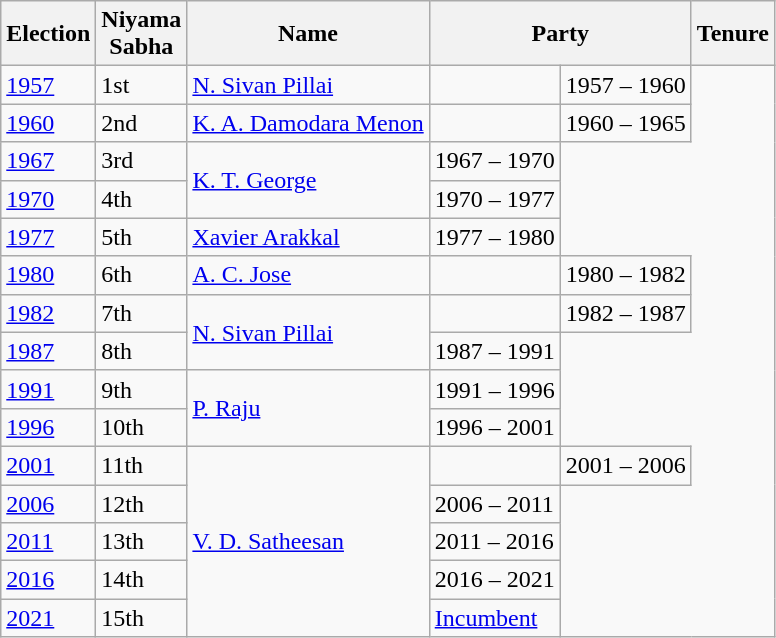<table class="wikitable sortable">
<tr>
<th>Election</th>
<th>Niyama<br>Sabha</th>
<th>Name</th>
<th colspan="2">Party</th>
<th>Tenure</th>
</tr>
<tr>
<td><a href='#'>1957</a></td>
<td>1st</td>
<td><a href='#'>N. Sivan Pillai</a></td>
<td></td>
<td>1957 – 1960</td>
</tr>
<tr>
<td><a href='#'>1960</a></td>
<td>2nd</td>
<td><a href='#'>K. A. Damodara Menon</a></td>
<td></td>
<td>1960 – 1965</td>
</tr>
<tr>
<td><a href='#'>1967</a></td>
<td>3rd</td>
<td rowspan="2"><a href='#'>K. T. George</a></td>
<td>1967 – 1970</td>
</tr>
<tr>
<td><a href='#'>1970</a></td>
<td>4th</td>
<td>1970 – 1977</td>
</tr>
<tr>
<td><a href='#'>1977</a></td>
<td>5th</td>
<td><a href='#'>Xavier Arakkal</a></td>
<td>1977 – 1980</td>
</tr>
<tr>
<td><a href='#'>1980</a></td>
<td>6th</td>
<td><a href='#'>A. C. Jose</a></td>
<td></td>
<td>1980 – 1982</td>
</tr>
<tr>
<td><a href='#'>1982</a></td>
<td>7th</td>
<td rowspan="2"><a href='#'>N. Sivan Pillai</a></td>
<td></td>
<td>1982 – 1987</td>
</tr>
<tr>
<td><a href='#'>1987</a></td>
<td>8th</td>
<td>1987 – 1991</td>
</tr>
<tr>
<td><a href='#'>1991</a></td>
<td>9th</td>
<td rowspan="2"><a href='#'>P. Raju</a></td>
<td>1991 – 1996</td>
</tr>
<tr>
<td><a href='#'>1996</a></td>
<td>10th</td>
<td>1996 – 2001</td>
</tr>
<tr>
<td><a href='#'>2001</a></td>
<td>11th</td>
<td rowspan="5"><a href='#'>V. D. Satheesan</a></td>
<td></td>
<td>2001 – 2006</td>
</tr>
<tr>
<td><a href='#'>2006</a></td>
<td>12th</td>
<td>2006 – 2011</td>
</tr>
<tr>
<td><a href='#'>2011</a></td>
<td>13th</td>
<td>2011 – 2016</td>
</tr>
<tr>
<td><a href='#'>2016</a></td>
<td>14th</td>
<td>2016 – 2021</td>
</tr>
<tr>
<td><a href='#'>2021</a></td>
<td>15th</td>
<td><a href='#'>Incumbent</a></td>
</tr>
</table>
